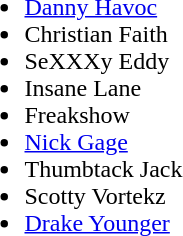<table>
<tr>
<td valign=top><br><ul><li><a href='#'>Danny Havoc</a></li><li>Christian Faith</li><li>SeXXXy Eddy</li><li>Insane Lane</li><li>Freakshow</li><li><a href='#'>Nick Gage</a></li><li>Thumbtack Jack</li><li>Scotty Vortekz</li><li><a href='#'>Drake Younger</a></li></ul></td>
</tr>
</table>
